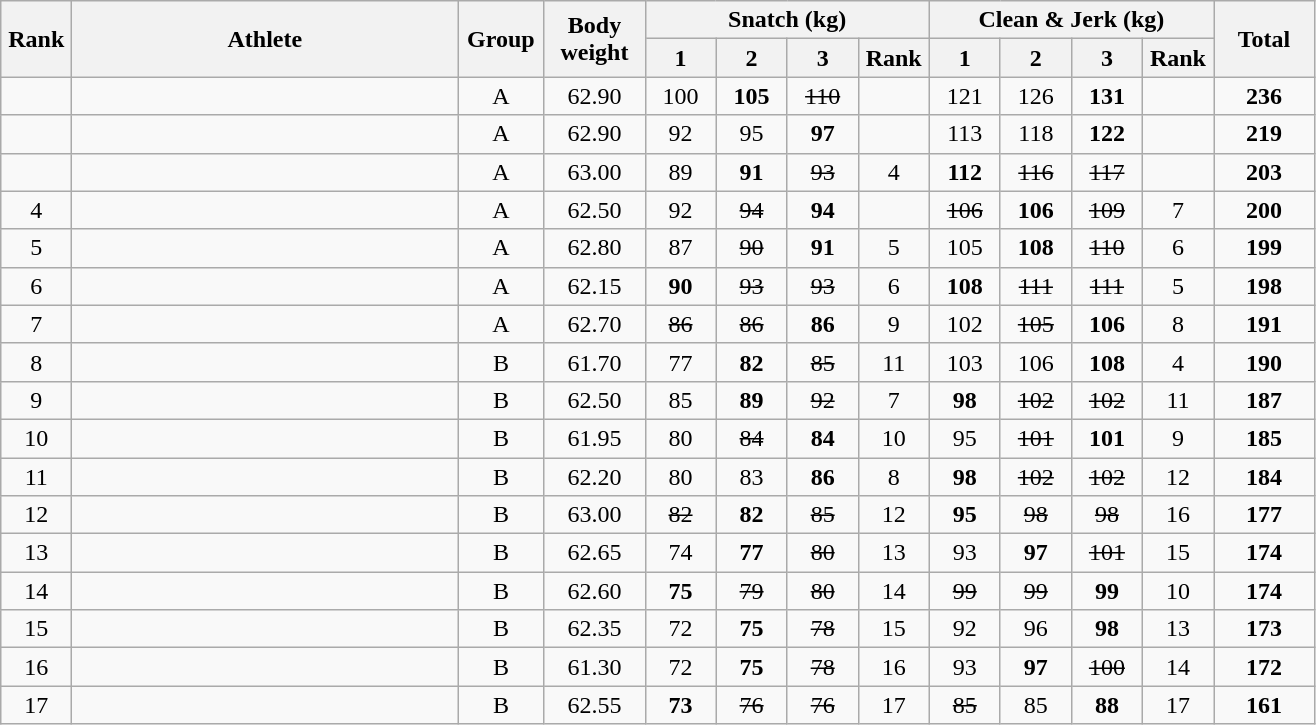<table class = "wikitable" style="text-align:center;">
<tr>
<th rowspan=2 width=40>Rank</th>
<th rowspan=2 width=250>Athlete</th>
<th rowspan=2 width=50>Group</th>
<th rowspan=2 width=60>Body weight</th>
<th colspan=4>Snatch (kg)</th>
<th colspan=4>Clean & Jerk (kg)</th>
<th rowspan=2 width=60>Total</th>
</tr>
<tr>
<th width=40>1</th>
<th width=40>2</th>
<th width=40>3</th>
<th width=40>Rank</th>
<th width=40>1</th>
<th width=40>2</th>
<th width=40>3</th>
<th width=40>Rank</th>
</tr>
<tr>
<td></td>
<td align=left></td>
<td>A</td>
<td>62.90</td>
<td>100</td>
<td><strong>105</strong></td>
<td><s>110</s></td>
<td></td>
<td>121</td>
<td>126</td>
<td><strong>131</strong></td>
<td></td>
<td><strong>236</strong></td>
</tr>
<tr>
<td></td>
<td align=left></td>
<td>A</td>
<td>62.90</td>
<td>92</td>
<td>95</td>
<td><strong>97</strong></td>
<td></td>
<td>113</td>
<td>118</td>
<td><strong>122</strong></td>
<td></td>
<td><strong>219</strong></td>
</tr>
<tr>
<td></td>
<td align=left></td>
<td>A</td>
<td>63.00</td>
<td>89</td>
<td><strong>91</strong></td>
<td><s>93</s></td>
<td>4</td>
<td><strong>112</strong></td>
<td><s>116</s></td>
<td><s>117</s></td>
<td></td>
<td><strong>203</strong></td>
</tr>
<tr>
<td>4</td>
<td align=left></td>
<td>A</td>
<td>62.50</td>
<td>92</td>
<td><s>94</s></td>
<td><strong>94</strong></td>
<td></td>
<td><s>106</s></td>
<td><strong>106</strong></td>
<td><s>109</s></td>
<td>7</td>
<td><strong>200</strong></td>
</tr>
<tr>
<td>5</td>
<td align=left></td>
<td>A</td>
<td>62.80</td>
<td>87</td>
<td><s>90</s></td>
<td><strong>91</strong></td>
<td>5</td>
<td>105</td>
<td><strong>108</strong></td>
<td><s>110</s></td>
<td>6</td>
<td><strong>199</strong></td>
</tr>
<tr>
<td>6</td>
<td align=left></td>
<td>A</td>
<td>62.15</td>
<td><strong>90</strong></td>
<td><s>93</s></td>
<td><s>93</s></td>
<td>6</td>
<td><strong>108</strong></td>
<td><s>111</s></td>
<td><s>111</s></td>
<td>5</td>
<td><strong>198</strong></td>
</tr>
<tr>
<td>7</td>
<td align=left></td>
<td>A</td>
<td>62.70</td>
<td><s>86</s></td>
<td><s>86</s></td>
<td><strong>86</strong></td>
<td>9</td>
<td>102</td>
<td><s>105</s></td>
<td><strong>106</strong></td>
<td>8</td>
<td><strong>191</strong></td>
</tr>
<tr>
<td>8</td>
<td align=left></td>
<td>B</td>
<td>61.70</td>
<td>77</td>
<td><strong>82</strong></td>
<td><s>85</s></td>
<td>11</td>
<td>103</td>
<td>106</td>
<td><strong>108</strong></td>
<td>4</td>
<td><strong>190</strong></td>
</tr>
<tr>
<td>9</td>
<td align=left></td>
<td>B</td>
<td>62.50</td>
<td>85</td>
<td><strong>89</strong></td>
<td><s>92</s></td>
<td>7</td>
<td><strong>98</strong></td>
<td><s>102</s></td>
<td><s>102</s></td>
<td>11</td>
<td><strong>187</strong></td>
</tr>
<tr>
<td>10</td>
<td align=left></td>
<td>B</td>
<td>61.95</td>
<td>80</td>
<td><s>84</s></td>
<td><strong>84</strong></td>
<td>10</td>
<td>95</td>
<td><s>101</s></td>
<td><strong>101</strong></td>
<td>9</td>
<td><strong>185</strong></td>
</tr>
<tr>
<td>11</td>
<td align=left></td>
<td>B</td>
<td>62.20</td>
<td>80</td>
<td>83</td>
<td><strong>86</strong></td>
<td>8</td>
<td><strong>98</strong></td>
<td><s>102</s></td>
<td><s>102</s></td>
<td>12</td>
<td><strong>184</strong></td>
</tr>
<tr>
<td>12</td>
<td align=left></td>
<td>B</td>
<td>63.00</td>
<td><s>82</s></td>
<td><strong>82</strong></td>
<td><s>85</s></td>
<td>12</td>
<td><strong>95</strong></td>
<td><s>98</s></td>
<td><s>98</s></td>
<td>16</td>
<td><strong>177</strong></td>
</tr>
<tr>
<td>13</td>
<td align=left></td>
<td>B</td>
<td>62.65</td>
<td>74</td>
<td><strong>77</strong></td>
<td><s>80</s></td>
<td>13</td>
<td>93</td>
<td><strong>97</strong></td>
<td><s>101</s></td>
<td>15</td>
<td><strong>174</strong></td>
</tr>
<tr>
<td>14</td>
<td align=left></td>
<td>B</td>
<td>62.60</td>
<td><strong>75</strong></td>
<td><s>79</s></td>
<td><s>80</s></td>
<td>14</td>
<td><s>99</s></td>
<td><s>99</s></td>
<td><strong>99</strong></td>
<td>10</td>
<td><strong>174</strong></td>
</tr>
<tr>
<td>15</td>
<td align=left></td>
<td>B</td>
<td>62.35</td>
<td>72</td>
<td><strong>75</strong></td>
<td><s>78</s></td>
<td>15</td>
<td>92</td>
<td>96</td>
<td><strong>98</strong></td>
<td>13</td>
<td><strong>173</strong></td>
</tr>
<tr>
<td>16</td>
<td align=left></td>
<td>B</td>
<td>61.30</td>
<td>72</td>
<td><strong>75</strong></td>
<td><s>78</s></td>
<td>16</td>
<td>93</td>
<td><strong>97</strong></td>
<td><s>100</s></td>
<td>14</td>
<td><strong>172</strong></td>
</tr>
<tr>
<td>17</td>
<td align=left></td>
<td>B</td>
<td>62.55</td>
<td><strong>73</strong></td>
<td><s>76</s></td>
<td><s>76</s></td>
<td>17</td>
<td><s>85</s></td>
<td>85</td>
<td><strong>88</strong></td>
<td>17</td>
<td><strong>161</strong></td>
</tr>
</table>
